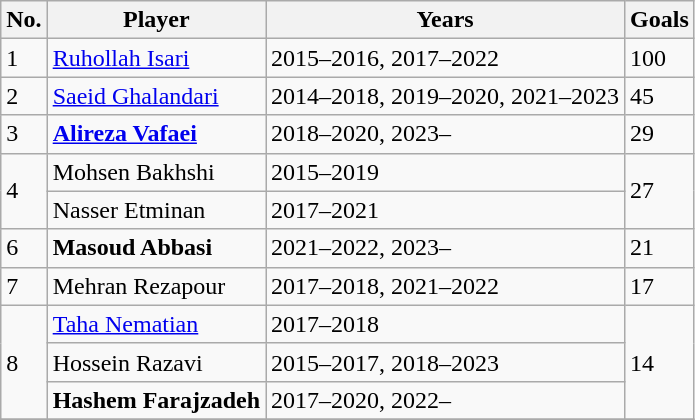<table class="wikitable">
<tr>
<th>No.</th>
<th>Player</th>
<th>Years</th>
<th>Goals</th>
</tr>
<tr>
<td>1</td>
<td> <a href='#'>Ruhollah Isari</a></td>
<td>2015–2016, 2017–2022</td>
<td>100</td>
</tr>
<tr>
<td>2</td>
<td> <a href='#'>Saeid Ghalandari</a></td>
<td>2014–2018, 2019–2020, 2021–2023</td>
<td>45</td>
</tr>
<tr>
<td>3</td>
<td> <strong><a href='#'>Alireza Vafaei</a></strong></td>
<td>2018–2020, 2023–</td>
<td>29</td>
</tr>
<tr>
<td rowspan=2>4</td>
<td> Mohsen Bakhshi</td>
<td>2015–2019</td>
<td rowspan=2>27</td>
</tr>
<tr>
<td> Nasser Etminan</td>
<td>2017–2021</td>
</tr>
<tr>
<td>6</td>
<td> <strong>Masoud Abbasi</strong></td>
<td>2021–2022, 2023–</td>
<td>21</td>
</tr>
<tr>
<td>7</td>
<td> Mehran Rezapour</td>
<td>2017–2018, 2021–2022</td>
<td>17</td>
</tr>
<tr>
<td rowspan=3>8</td>
<td> <a href='#'>Taha Nematian</a></td>
<td>2017–2018</td>
<td rowspan=3>14</td>
</tr>
<tr>
<td> Hossein Razavi</td>
<td>2015–2017, 2018–2023</td>
</tr>
<tr>
<td> <strong>Hashem Farajzadeh</strong></td>
<td>2017–2020, 2022–</td>
</tr>
<tr>
</tr>
</table>
